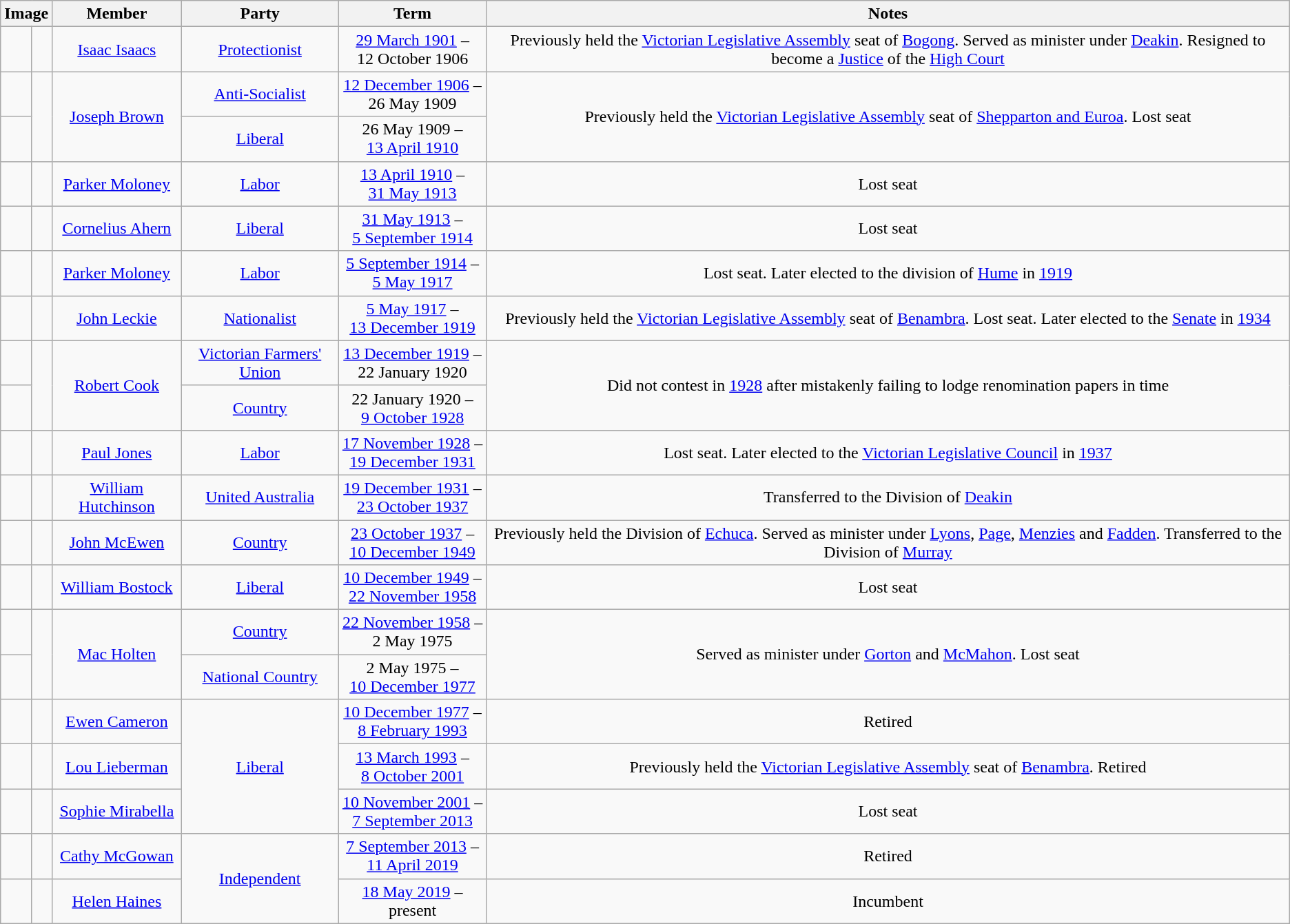<table class=wikitable style="text-align:center">
<tr>
<th colspan=2>Image</th>
<th>Member</th>
<th>Party</th>
<th>Term</th>
<th>Notes</th>
</tr>
<tr>
<td> </td>
<td></td>
<td><a href='#'>Isaac Isaacs</a><br></td>
<td><a href='#'>Protectionist</a></td>
<td nowrap><a href='#'>29 March 1901</a> –<br>12 October 1906</td>
<td>Previously held the <a href='#'>Victorian Legislative Assembly</a> seat of <a href='#'>Bogong</a>. Served as minister under <a href='#'>Deakin</a>. Resigned to become a <a href='#'>Justice</a> of the <a href='#'>High Court</a></td>
</tr>
<tr>
<td> </td>
<td rowspan=2></td>
<td rowspan=2><a href='#'>Joseph Brown</a><br></td>
<td><a href='#'>Anti-Socialist</a></td>
<td nowrap><a href='#'>12 December 1906</a> –<br>26 May 1909</td>
<td rowspan=2>Previously held the <a href='#'>Victorian Legislative Assembly</a> seat of <a href='#'>Shepparton and Euroa</a>. Lost seat</td>
</tr>
<tr>
<td> </td>
<td nowrap><a href='#'>Liberal</a></td>
<td nowrap>26 May 1909 –<br><a href='#'>13 April 1910</a></td>
</tr>
<tr>
<td> </td>
<td></td>
<td><a href='#'>Parker Moloney</a><br></td>
<td><a href='#'>Labor</a></td>
<td nowrap><a href='#'>13 April 1910</a> –<br><a href='#'>31 May 1913</a></td>
<td>Lost seat</td>
</tr>
<tr>
<td> </td>
<td></td>
<td><a href='#'>Cornelius Ahern</a><br></td>
<td><a href='#'>Liberal</a></td>
<td nowrap><a href='#'>31 May 1913</a> –<br><a href='#'>5 September 1914</a></td>
<td>Lost seat</td>
</tr>
<tr>
<td> </td>
<td></td>
<td><a href='#'>Parker Moloney</a><br></td>
<td><a href='#'>Labor</a></td>
<td nowrap><a href='#'>5 September 1914</a> –<br><a href='#'>5 May 1917</a></td>
<td>Lost seat. Later elected to the division of <a href='#'>Hume</a> in <a href='#'>1919</a></td>
</tr>
<tr>
<td> </td>
<td></td>
<td><a href='#'>John Leckie</a><br></td>
<td><a href='#'>Nationalist</a></td>
<td nowrap><a href='#'>5 May 1917</a> –<br><a href='#'>13 December 1919</a></td>
<td>Previously held the <a href='#'>Victorian Legislative Assembly</a> seat of <a href='#'>Benambra</a>. Lost seat. Later elected to the <a href='#'>Senate</a> in <a href='#'>1934</a></td>
</tr>
<tr>
<td> </td>
<td rowspan=2></td>
<td rowspan=2><a href='#'>Robert Cook</a><br></td>
<td><a href='#'>Victorian Farmers' Union</a></td>
<td nowrap><a href='#'>13 December 1919</a> –<br>22 January 1920</td>
<td rowspan=2>Did not contest in <a href='#'>1928</a> after mistakenly failing to lodge renomination papers in time</td>
</tr>
<tr>
<td> </td>
<td nowrap><a href='#'>Country</a></td>
<td nowrap>22 January 1920 –<br><a href='#'>9 October 1928</a></td>
</tr>
<tr>
<td> </td>
<td></td>
<td><a href='#'>Paul Jones</a><br></td>
<td><a href='#'>Labor</a></td>
<td nowrap><a href='#'>17 November 1928</a> –<br><a href='#'>19 December 1931</a></td>
<td>Lost seat. Later elected to the <a href='#'>Victorian Legislative Council</a> in <a href='#'>1937</a></td>
</tr>
<tr>
<td> </td>
<td></td>
<td><a href='#'>William Hutchinson</a><br></td>
<td><a href='#'>United Australia</a></td>
<td nowrap><a href='#'>19 December 1931</a> –<br><a href='#'>23 October 1937</a></td>
<td>Transferred to the Division of <a href='#'>Deakin</a></td>
</tr>
<tr>
<td> </td>
<td></td>
<td><a href='#'>John McEwen</a><br></td>
<td><a href='#'>Country</a></td>
<td nowrap><a href='#'>23 October 1937</a> –<br><a href='#'>10 December 1949</a></td>
<td>Previously held the Division of <a href='#'>Echuca</a>. Served as minister under <a href='#'>Lyons</a>, <a href='#'>Page</a>, <a href='#'>Menzies</a> and <a href='#'>Fadden</a>. Transferred to the Division of <a href='#'>Murray</a></td>
</tr>
<tr>
<td> </td>
<td></td>
<td><a href='#'>William Bostock</a><br></td>
<td><a href='#'>Liberal</a></td>
<td nowrap><a href='#'>10 December 1949</a> –<br><a href='#'>22 November 1958</a></td>
<td>Lost seat</td>
</tr>
<tr>
<td> </td>
<td rowspan=2></td>
<td rowspan=2><a href='#'>Mac Holten</a><br></td>
<td><a href='#'>Country</a></td>
<td nowrap><a href='#'>22 November 1958</a> –<br>2 May 1975</td>
<td rowspan=2>Served as minister under <a href='#'>Gorton</a> and <a href='#'>McMahon</a>. Lost seat</td>
</tr>
<tr>
<td> </td>
<td><a href='#'>National Country</a></td>
<td nowrap>2 May 1975 –<br><a href='#'>10 December 1977</a></td>
</tr>
<tr>
<td> </td>
<td></td>
<td><a href='#'>Ewen Cameron</a><br></td>
<td rowspan="3"><a href='#'>Liberal</a></td>
<td nowrap><a href='#'>10 December 1977</a> –<br><a href='#'>8 February 1993</a></td>
<td>Retired</td>
</tr>
<tr>
<td> </td>
<td></td>
<td><a href='#'>Lou Lieberman</a><br></td>
<td nowrap><a href='#'>13 March 1993</a> –<br><a href='#'>8 October 2001</a></td>
<td>Previously held the <a href='#'>Victorian Legislative Assembly</a> seat of <a href='#'>Benambra</a>. Retired</td>
</tr>
<tr>
<td> </td>
<td></td>
<td><a href='#'>Sophie Mirabella</a><br></td>
<td nowrap><a href='#'>10 November 2001</a> –<br><a href='#'>7 September 2013</a></td>
<td>Lost seat</td>
</tr>
<tr>
<td> </td>
<td></td>
<td><a href='#'>Cathy McGowan</a><br></td>
<td rowspan="2"><a href='#'>Independent</a></td>
<td nowrap><a href='#'>7 September 2013</a> –<br><a href='#'>11 April 2019</a></td>
<td>Retired</td>
</tr>
<tr>
<td> </td>
<td></td>
<td><a href='#'>Helen Haines</a><br></td>
<td nowrap><a href='#'>18 May 2019</a> –<br>present</td>
<td>Incumbent</td>
</tr>
</table>
